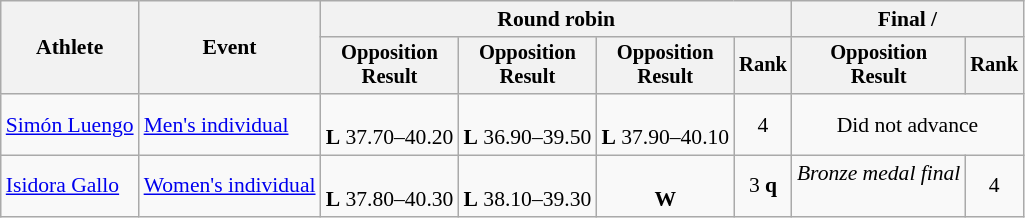<table class=wikitable style=font-size:90%;text-align:center>
<tr>
<th rowspan=2>Athlete</th>
<th rowspan=2>Event</th>
<th colspan=4>Round robin</th>
<th colspan=2>Final / </th>
</tr>
<tr style=font-size:95%>
<th>Opposition<br>Result</th>
<th>Opposition<br>Result</th>
<th>Opposition<br>Result</th>
<th>Rank</th>
<th>Opposition<br>Result</th>
<th>Rank</th>
</tr>
<tr>
<td style="text-align:left"><a href='#'>Simón Luengo</a></td>
<td style="text-align:left"><a href='#'>Men's individual</a></td>
<td><br><strong>L</strong> 37.70–40.20</td>
<td><br><strong>L</strong> 36.90–39.50</td>
<td><br><strong>L</strong> 37.90–40.10</td>
<td>4</td>
<td colspan="2">Did not advance</td>
</tr>
<tr>
<td style="text-align:left"><a href='#'>Isidora Gallo</a></td>
<td style="text-align:left"><a href='#'>Women's individual</a></td>
<td><br><strong>L</strong> 37.80–40.30</td>
<td><br><strong>L</strong> 38.10–39.30</td>
<td><br><strong>W</strong> </td>
<td>3 <strong>q</strong></td>
<td><em>Bronze medal final</em><br><br></td>
<td>4</td>
</tr>
</table>
